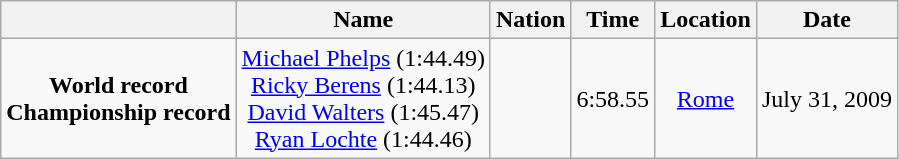<table class=wikitable style=text-align:center>
<tr>
<th></th>
<th>Name</th>
<th>Nation</th>
<th>Time</th>
<th>Location</th>
<th>Date</th>
</tr>
<tr>
<td><strong>World record</strong><br><strong>Championship record</strong></td>
<td><a href='#'>Michael Phelps</a> (1:44.49)<br><a href='#'>Ricky Berens</a> (1:44.13)<br><a href='#'>David Walters</a> (1:45.47)<br><a href='#'>Ryan Lochte</a> (1:44.46)</td>
<td></td>
<td align=left>6:58.55</td>
<td><a href='#'>Rome</a></td>
<td>July 31, 2009</td>
</tr>
</table>
